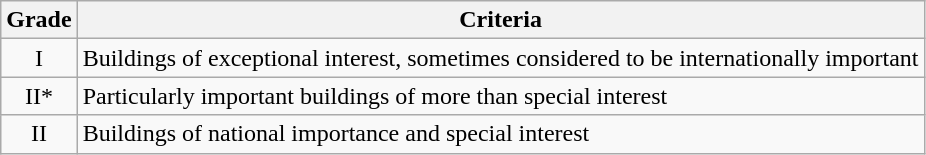<table class="wikitable">
<tr>
<th>Grade</th>
<th>Criteria</th>
</tr>
<tr>
<td align="center" >I</td>
<td>Buildings of exceptional interest, sometimes considered to be internationally important</td>
</tr>
<tr>
<td align="center" >II*</td>
<td>Particularly important buildings of more than special interest</td>
</tr>
<tr>
<td align="center" >II</td>
<td>Buildings of national importance and special interest</td>
</tr>
</table>
